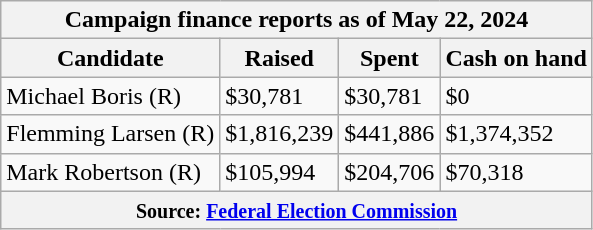<table class="wikitable sortable">
<tr>
<th colspan=4>Campaign finance reports as of May 22, 2024</th>
</tr>
<tr style="text-align:center;">
<th>Candidate</th>
<th>Raised</th>
<th>Spent</th>
<th>Cash on hand</th>
</tr>
<tr>
<td>Michael Boris (R)</td>
<td>$30,781</td>
<td>$30,781</td>
<td>$0</td>
</tr>
<tr>
<td>Flemming Larsen (R)</td>
<td>$1,816,239</td>
<td>$441,886</td>
<td>$1,374,352</td>
</tr>
<tr>
<td>Mark Robertson (R)</td>
<td>$105,994</td>
<td>$204,706</td>
<td>$70,318</td>
</tr>
<tr>
<th colspan="4"><small>Source: <a href='#'>Federal Election Commission</a></small></th>
</tr>
</table>
